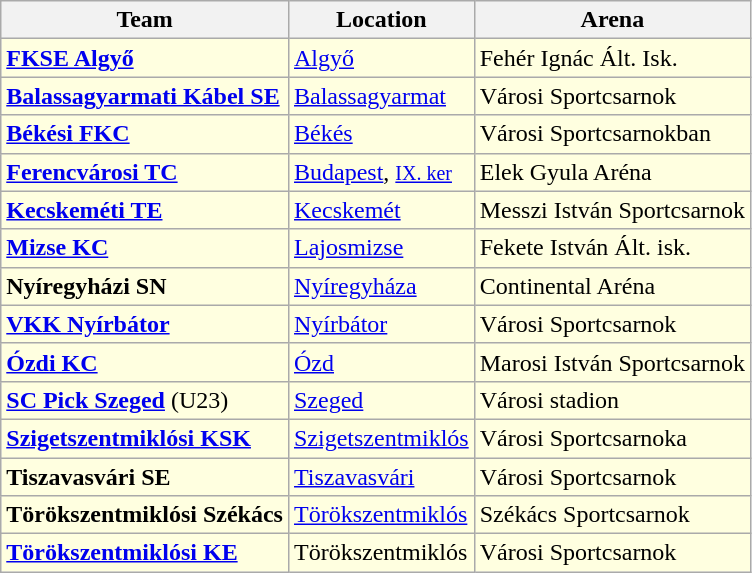<table class="wikitable sortable" style="text-align: left;">
<tr>
<th>Team</th>
<th>Location</th>
<th>Arena</th>
</tr>
<tr bgcolor=ffffe0>
<td><strong><a href='#'>FKSE Algyő</a></strong></td>
<td><a href='#'>Algyő</a></td>
<td>Fehér Ignác Ált. Isk.</td>
</tr>
<tr bgcolor=ffffe0>
<td><strong><a href='#'>Balassagyarmati Kábel SE</a></strong></td>
<td><a href='#'>Balassagyarmat</a></td>
<td>Városi Sportcsarnok</td>
</tr>
<tr bgcolor=ffffe0>
<td><strong><a href='#'>Békési FKC</a></strong></td>
<td><a href='#'>Békés</a></td>
<td>Városi Sportcsarnokban</td>
</tr>
<tr bgcolor=ffffe0>
<td><strong><a href='#'>Ferencvárosi TC</a></strong></td>
<td><a href='#'>Budapest</a>, <small><a href='#'>IX. ker</a></small></td>
<td>Elek Gyula Aréna</td>
</tr>
<tr bgcolor=ffffe0>
<td><strong><a href='#'>Kecskeméti TE</a></strong></td>
<td><a href='#'>Kecskemét</a></td>
<td>Messzi István Sportcsarnok</td>
</tr>
<tr bgcolor=ffffe0>
<td><strong><a href='#'>Mizse KC</a></strong></td>
<td><a href='#'>Lajosmizse</a></td>
<td>Fekete István Ált. isk.</td>
</tr>
<tr bgcolor=ffffe0>
<td><strong>Nyíregyházi SN</strong></td>
<td><a href='#'>Nyíregyháza</a></td>
<td>Continental Aréna</td>
</tr>
<tr bgcolor=ffffe0>
<td><strong><a href='#'>VKK Nyírbátor</a></strong></td>
<td><a href='#'>Nyírbátor</a></td>
<td>Városi Sportcsarnok</td>
</tr>
<tr bgcolor=ffffe0>
<td><strong><a href='#'>Ózdi KC</a></strong></td>
<td><a href='#'>Ózd</a></td>
<td>Marosi István Sportcsarnok</td>
</tr>
<tr bgcolor=ffffe0>
<td><strong><a href='#'>SC Pick Szeged</a></strong> (U23)</td>
<td><a href='#'>Szeged</a></td>
<td>Városi stadion</td>
</tr>
<tr bgcolor=ffffe0>
<td><strong><a href='#'>Szigetszentmiklósi KSK</a></strong></td>
<td><a href='#'>Szigetszentmiklós</a></td>
<td>Városi Sportcsarnoka</td>
</tr>
<tr bgcolor=ffffe0>
<td><strong>Tiszavasvári SE</strong></td>
<td><a href='#'>Tiszavasvári</a></td>
<td>Városi Sportcsarnok</td>
</tr>
<tr bgcolor=ffffe0>
<td><strong>Törökszentmiklósi Székács</strong></td>
<td><a href='#'>Törökszentmiklós</a></td>
<td>Székács Sportcsarnok</td>
</tr>
<tr bgcolor=ffffe0>
<td><strong><a href='#'>Törökszentmiklósi KE</a></strong></td>
<td>Törökszentmiklós</td>
<td>Városi Sportcsarnok</td>
</tr>
</table>
